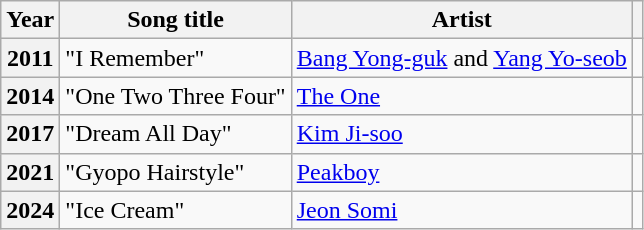<table class="wikitable plainrowheaders sortable">
<tr>
<th scope="col">Year</th>
<th scope="col">Song title</th>
<th scope="col">Artist</th>
<th scope="col" class="unsortable"></th>
</tr>
<tr>
<th scope="row">2011</th>
<td>"I Remember"</td>
<td><a href='#'>Bang Yong-guk</a> and <a href='#'>Yang Yo-seob</a></td>
<td style="text-align:center"></td>
</tr>
<tr>
<th scope="row">2014</th>
<td>"One Two Three Four"</td>
<td><a href='#'>The One</a></td>
<td style="text-align:center"></td>
</tr>
<tr>
<th scope="row">2017</th>
<td>"Dream All Day"</td>
<td><a href='#'>Kim Ji-soo</a></td>
<td style="text-align:center"></td>
</tr>
<tr>
<th scope="row">2021</th>
<td>"Gyopo Hairstyle"</td>
<td><a href='#'>Peakboy</a></td>
<td style="text-align:center"></td>
</tr>
<tr>
<th scope="row">2024</th>
<td>"Ice Cream"</td>
<td><a href='#'>Jeon Somi</a></td>
<td style="text-align:center"></td>
</tr>
</table>
